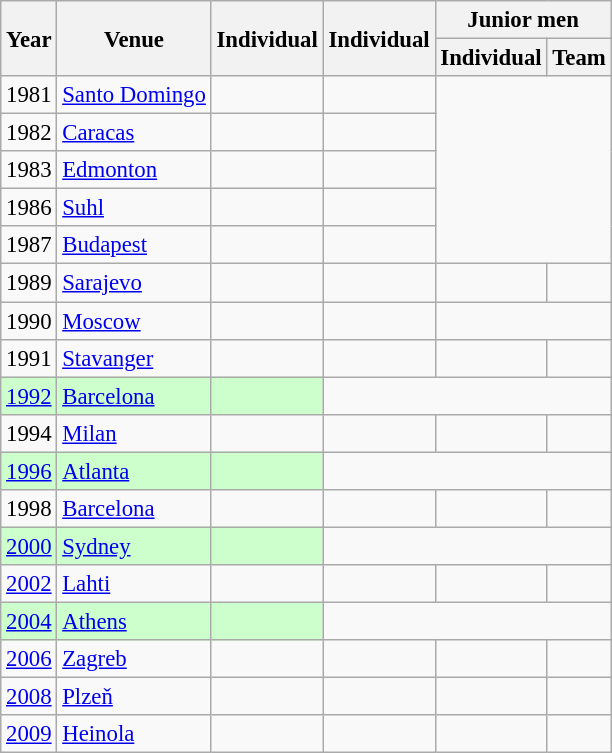<table class="wikitable" style="font-size: 95%">
<tr>
<th rowspan="2">Year</th>
<th rowspan="2">Venue</th>
<th rowspan="2">Individual</th>
<th rowspan="2">Individual</th>
<th colspan=2>Junior men</th>
</tr>
<tr>
<th>Individual</th>
<th>Team</th>
</tr>
<tr>
<td>1981</td>
<td><a href='#'>Santo Domingo</a></td>
<td></td>
<td></td>
</tr>
<tr>
<td>1982</td>
<td><a href='#'>Caracas</a></td>
<td></td>
<td></td>
</tr>
<tr>
<td>1983</td>
<td><a href='#'>Edmonton</a></td>
<td></td>
<td></td>
</tr>
<tr>
<td>1986</td>
<td><a href='#'>Suhl</a></td>
<td></td>
<td></td>
</tr>
<tr>
<td>1987</td>
<td><a href='#'>Budapest</a></td>
<td></td>
<td></td>
</tr>
<tr>
<td>1989</td>
<td><a href='#'>Sarajevo</a></td>
<td></td>
<td></td>
<td></td>
<td></td>
</tr>
<tr>
<td>1990</td>
<td><a href='#'>Moscow</a></td>
<td></td>
<td></td>
</tr>
<tr>
<td>1991</td>
<td><a href='#'>Stavanger</a></td>
<td></td>
<td></td>
<td></td>
<td></td>
</tr>
<tr style="background: #ccffcc">
<td><a href='#'>1992</a></td>
<td><a href='#'>Barcelona</a></td>
<td></td>
</tr>
<tr>
<td>1994</td>
<td><a href='#'>Milan</a></td>
<td></td>
<td></td>
<td></td>
<td></td>
</tr>
<tr style="background: #ccffcc">
<td><a href='#'>1996</a></td>
<td><a href='#'>Atlanta</a></td>
<td></td>
</tr>
<tr>
<td>1998</td>
<td><a href='#'>Barcelona</a></td>
<td></td>
<td></td>
<td></td>
<td></td>
</tr>
<tr style="background: #ccffcc">
<td><a href='#'>2000</a></td>
<td><a href='#'>Sydney</a></td>
<td></td>
</tr>
<tr>
<td><a href='#'>2002</a></td>
<td><a href='#'>Lahti</a></td>
<td></td>
<td></td>
<td></td>
<td></td>
</tr>
<tr style="background: #ccffcc">
<td><a href='#'>2004</a></td>
<td><a href='#'>Athens</a></td>
<td></td>
</tr>
<tr>
<td><a href='#'>2006</a></td>
<td><a href='#'>Zagreb</a></td>
<td></td>
<td></td>
<td></td>
<td></td>
</tr>
<tr>
<td><a href='#'>2008</a></td>
<td><a href='#'>Plzeň</a></td>
<td></td>
<td></td>
<td></td>
<td></td>
</tr>
<tr>
<td><a href='#'>2009</a></td>
<td><a href='#'>Heinola</a></td>
<td></td>
<td></td>
<td></td>
<td></td>
</tr>
</table>
